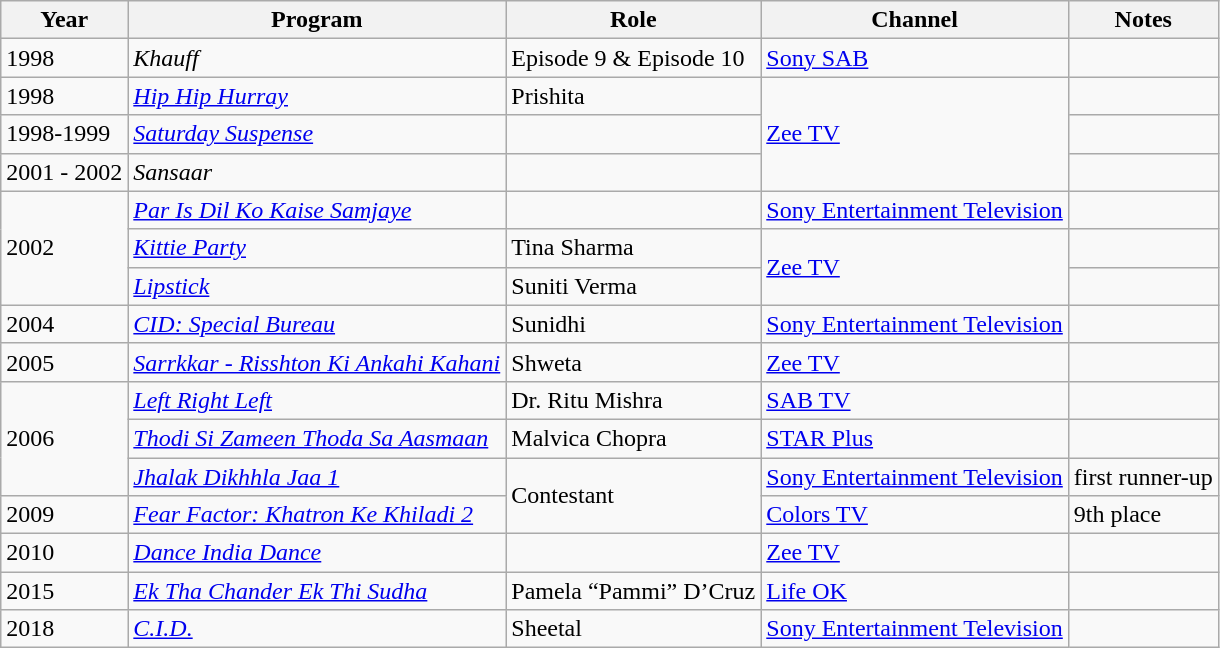<table class="wikitable sortable">
<tr>
<th>Year</th>
<th>Program</th>
<th scope="col" class="unsortable">Role</th>
<th>Channel</th>
<th scope="col" class="unsortable">Notes</th>
</tr>
<tr>
<td>1998</td>
<td><em>Khauff</em></td>
<td>Episode 9 & Episode 10</td>
<td><a href='#'>Sony SAB</a></td>
<td></td>
</tr>
<tr>
<td>1998</td>
<td><em><a href='#'>Hip Hip Hurray</a></em></td>
<td>Prishita</td>
<td rowspan="3"><a href='#'>Zee TV</a></td>
<td></td>
</tr>
<tr>
<td>1998-1999</td>
<td><em><a href='#'>Saturday Suspense</a></em></td>
<td></td>
<td></td>
</tr>
<tr>
<td>2001 - 2002</td>
<td><em>Sansaar</em></td>
<td></td>
<td></td>
</tr>
<tr>
<td rowspan="3">2002</td>
<td><em><a href='#'>Par Is Dil Ko Kaise Samjaye</a></em></td>
<td></td>
<td><a href='#'>Sony Entertainment Television</a></td>
<td></td>
</tr>
<tr>
<td><em><a href='#'>Kittie Party</a></em></td>
<td>Tina Sharma</td>
<td rowspan="2"><a href='#'>Zee TV</a></td>
<td></td>
</tr>
<tr>
<td><em><a href='#'>Lipstick</a></em></td>
<td>Suniti Verma</td>
<td></td>
</tr>
<tr>
<td>2004</td>
<td><em><a href='#'>CID: Special Bureau</a></em></td>
<td>Sunidhi</td>
<td><a href='#'>Sony Entertainment Television</a></td>
<td></td>
</tr>
<tr>
<td>2005</td>
<td><em><a href='#'>Sarrkkar - Risshton Ki Ankahi Kahani</a> </em></td>
<td>Shweta</td>
<td><a href='#'>Zee TV</a></td>
<td></td>
</tr>
<tr>
<td rowspan="3">2006</td>
<td><em><a href='#'>Left Right Left</a></em></td>
<td>Dr. Ritu Mishra</td>
<td><a href='#'>SAB TV</a></td>
<td></td>
</tr>
<tr>
<td><em><a href='#'>Thodi Si Zameen Thoda Sa Aasmaan</a></em></td>
<td>Malvica Chopra</td>
<td><a href='#'>STAR Plus</a></td>
<td></td>
</tr>
<tr>
<td><em><a href='#'>Jhalak Dikhhla Jaa 1</a></em></td>
<td rowspan="2">Contestant</td>
<td><a href='#'>Sony Entertainment Television</a></td>
<td>first runner-up</td>
</tr>
<tr>
<td>2009</td>
<td><em><a href='#'>Fear Factor: Khatron Ke Khiladi 2</a></em></td>
<td><a href='#'>Colors TV</a></td>
<td>9th place</td>
</tr>
<tr>
<td>2010</td>
<td><em><a href='#'>Dance India Dance</a></em></td>
<td></td>
<td><a href='#'>Zee TV</a></td>
<td></td>
</tr>
<tr>
<td>2015</td>
<td><em><a href='#'>Ek Tha Chander Ek Thi Sudha</a></em></td>
<td>Pamela “Pammi” D’Cruz</td>
<td><a href='#'>Life OK</a></td>
<td></td>
</tr>
<tr>
<td>2018</td>
<td><em><a href='#'>C.I.D.</a></em></td>
<td>Sheetal</td>
<td><a href='#'>Sony Entertainment Television</a></td>
<td></td>
</tr>
</table>
